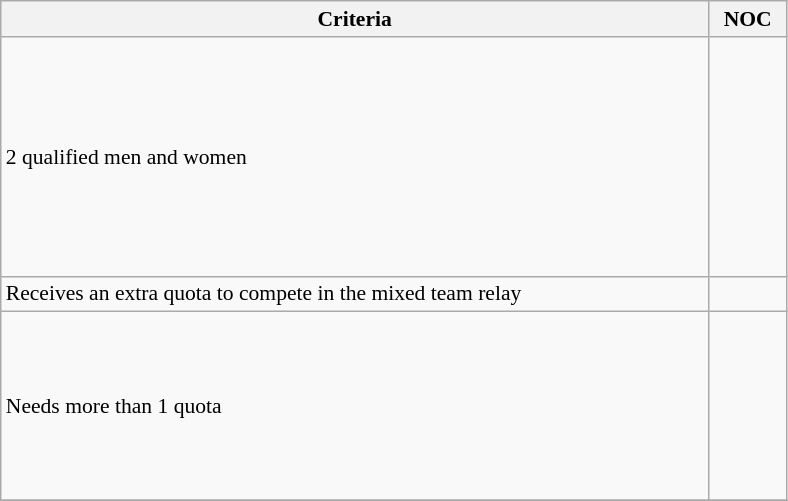<table class = "wikitable" width="525" style="font-size:90%">
<tr>
<th>Criteria</th>
<th>NOC</th>
</tr>
<tr>
<td>2 qualified men and women</td>
<td><br><br><br><br><br><br><br><br><br></td>
</tr>
<tr>
<td>Receives an extra quota to compete in the mixed team relay</td>
<td><br></td>
</tr>
<tr>
<td>Needs more than 1 quota</td>
<td><br><br><br><br><br><br><br></td>
</tr>
<tr>
</tr>
</table>
